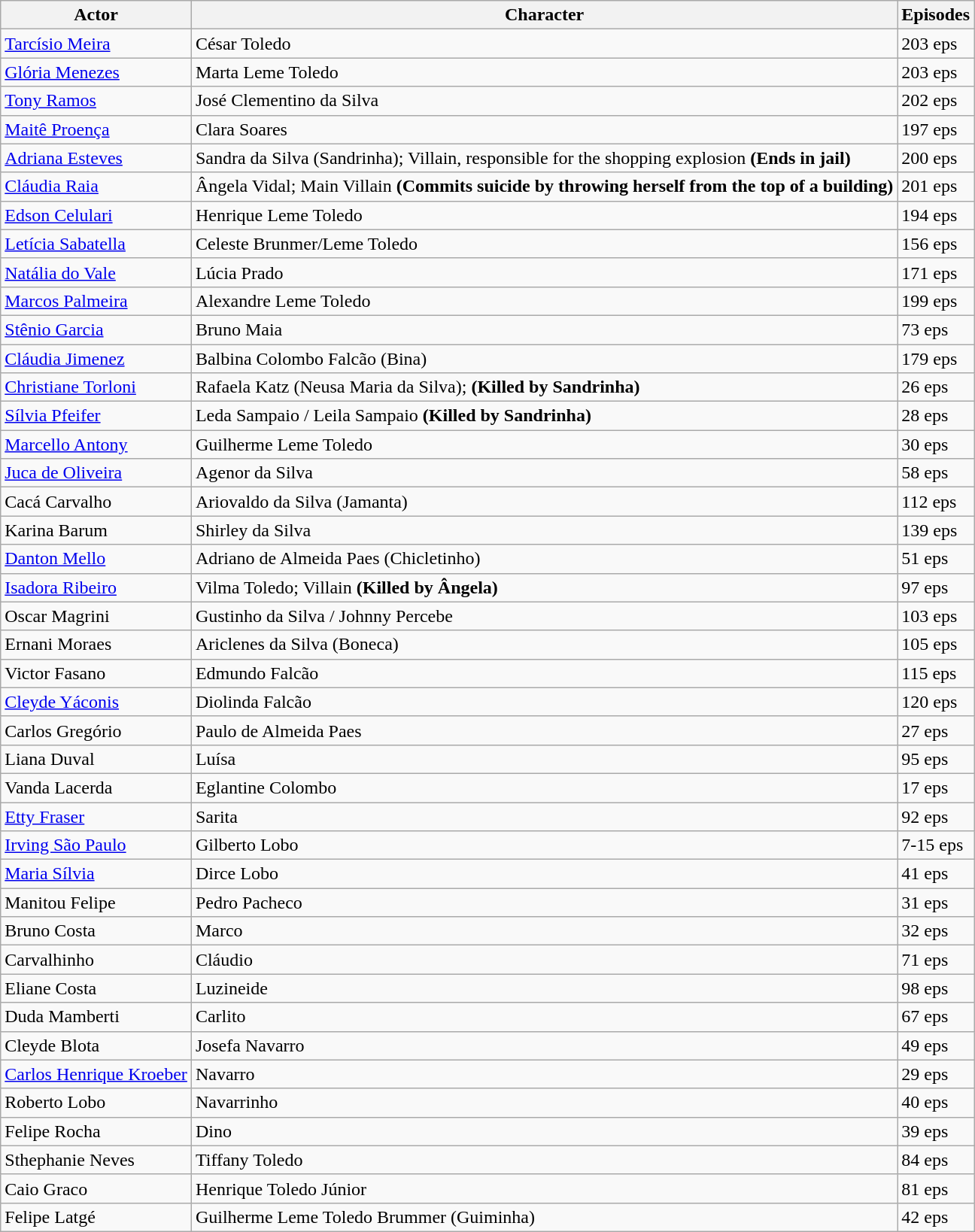<table class="wikitable sortable">
<tr>
<th>Actor</th>
<th>Character</th>
<th>Episodes</th>
</tr>
<tr>
<td><a href='#'>Tarcísio Meira</a></td>
<td>César Toledo</td>
<td>203 eps</td>
</tr>
<tr>
<td><a href='#'>Glória Menezes</a></td>
<td>Marta Leme Toledo</td>
<td>203 eps</td>
</tr>
<tr>
<td><a href='#'>Tony Ramos</a></td>
<td>José Clementino da Silva</td>
<td>202 eps</td>
</tr>
<tr>
<td><a href='#'>Maitê Proença</a></td>
<td>Clara Soares</td>
<td>197 eps</td>
</tr>
<tr>
<td><a href='#'>Adriana Esteves</a></td>
<td>Sandra da Silva (Sandrinha); Villain, responsible for the shopping explosion <strong>(Ends in jail)</strong></td>
<td>200 eps</td>
</tr>
<tr>
<td><a href='#'>Cláudia Raia</a></td>
<td>Ângela Vidal; Main Villain <strong>(Commits suicide by throwing herself from the top of a building)</strong></td>
<td>201 eps</td>
</tr>
<tr>
<td><a href='#'>Edson Celulari</a></td>
<td>Henrique Leme Toledo</td>
<td>194 eps</td>
</tr>
<tr>
<td><a href='#'>Letícia Sabatella</a></td>
<td>Celeste Brunmer/Leme Toledo</td>
<td>156 eps</td>
</tr>
<tr>
<td><a href='#'>Natália do Vale</a></td>
<td>Lúcia Prado</td>
<td>171 eps</td>
</tr>
<tr>
<td><a href='#'>Marcos Palmeira</a></td>
<td>Alexandre Leme Toledo</td>
<td>199 eps</td>
</tr>
<tr>
<td><a href='#'>Stênio Garcia</a></td>
<td>Bruno Maia</td>
<td>73 eps</td>
</tr>
<tr>
<td><a href='#'>Cláudia Jimenez</a></td>
<td>Balbina Colombo Falcão (Bina)</td>
<td>179 eps</td>
</tr>
<tr>
<td><a href='#'>Christiane Torloni</a></td>
<td>Rafaela Katz (Neusa Maria da Silva); <strong>(Killed by Sandrinha)</strong></td>
<td>26 eps</td>
</tr>
<tr>
<td><a href='#'>Sílvia Pfeifer</a></td>
<td>Leda Sampaio / Leila Sampaio <strong>(Killed by Sandrinha)</strong></td>
<td>28 eps</td>
</tr>
<tr>
<td><a href='#'>Marcello Antony</a></td>
<td>Guilherme Leme Toledo</td>
<td>30 eps</td>
</tr>
<tr>
<td><a href='#'>Juca de Oliveira</a></td>
<td>Agenor da Silva</td>
<td>58 eps</td>
</tr>
<tr>
<td>Cacá Carvalho</td>
<td>Ariovaldo da Silva (Jamanta)</td>
<td>112 eps</td>
</tr>
<tr>
<td>Karina Barum</td>
<td>Shirley da Silva</td>
<td>139 eps</td>
</tr>
<tr>
<td><a href='#'>Danton Mello</a></td>
<td>Adriano de Almeida Paes (Chicletinho)</td>
<td>51 eps</td>
</tr>
<tr>
<td><a href='#'>Isadora Ribeiro</a></td>
<td>Vilma Toledo; Villain <strong>(Killed by Ângela)</strong></td>
<td>97 eps</td>
</tr>
<tr>
<td>Oscar Magrini</td>
<td>Gustinho da Silva / Johnny Percebe</td>
<td>103 eps</td>
</tr>
<tr>
<td>Ernani Moraes</td>
<td>Ariclenes da Silva (Boneca)</td>
<td>105 eps</td>
</tr>
<tr>
<td>Victor Fasano</td>
<td>Edmundo Falcão</td>
<td>115 eps</td>
</tr>
<tr>
<td><a href='#'>Cleyde Yáconis</a></td>
<td>Diolinda Falcão</td>
<td>120 eps</td>
</tr>
<tr>
<td>Carlos Gregório</td>
<td>Paulo de Almeida Paes</td>
<td>27 eps</td>
</tr>
<tr>
<td>Liana Duval</td>
<td>Luísa</td>
<td>95 eps</td>
</tr>
<tr>
<td>Vanda Lacerda</td>
<td>Eglantine Colombo</td>
<td>17 eps</td>
</tr>
<tr>
<td><a href='#'>Etty Fraser</a></td>
<td>Sarita</td>
<td>92 eps</td>
</tr>
<tr>
<td><a href='#'>Irving São Paulo</a></td>
<td>Gilberto Lobo</td>
<td>7-15 eps</td>
</tr>
<tr>
<td><a href='#'>Maria Sílvia</a></td>
<td>Dirce Lobo</td>
<td>41 eps</td>
</tr>
<tr>
<td>Manitou Felipe</td>
<td>Pedro Pacheco</td>
<td>31 eps</td>
</tr>
<tr>
<td>Bruno Costa</td>
<td>Marco</td>
<td>32 eps</td>
</tr>
<tr>
<td>Carvalhinho</td>
<td>Cláudio</td>
<td>71 eps</td>
</tr>
<tr>
<td>Eliane Costa</td>
<td>Luzineide</td>
<td>98 eps</td>
</tr>
<tr>
<td>Duda Mamberti</td>
<td>Carlito</td>
<td>67 eps</td>
</tr>
<tr>
<td>Cleyde Blota</td>
<td>Josefa Navarro</td>
<td>49 eps</td>
</tr>
<tr>
<td><a href='#'>Carlos Henrique Kroeber</a></td>
<td>Navarro</td>
<td>29 eps</td>
</tr>
<tr>
<td>Roberto Lobo</td>
<td>Navarrinho</td>
<td>40 eps</td>
</tr>
<tr>
<td>Felipe Rocha</td>
<td>Dino</td>
<td>39 eps</td>
</tr>
<tr>
<td>Sthephanie Neves</td>
<td>Tiffany Toledo</td>
<td>84 eps</td>
</tr>
<tr>
<td>Caio Graco</td>
<td>Henrique Toledo Júnior</td>
<td>81 eps</td>
</tr>
<tr>
<td>Felipe Latgé</td>
<td>Guilherme Leme Toledo Brummer (Guiminha)</td>
<td>42 eps</td>
</tr>
</table>
